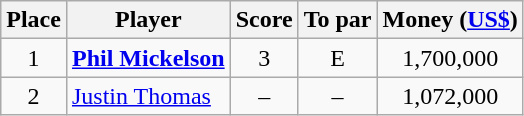<table class="wikitable">
<tr>
<th>Place</th>
<th>Player</th>
<th>Score</th>
<th>To par</th>
<th>Money (<a href='#'>US$</a>)</th>
</tr>
<tr>
<td align=center>1</td>
<td> <strong><a href='#'>Phil Mickelson</a></strong></td>
<td align=center>3</td>
<td align=center>E</td>
<td align=center>1,700,000</td>
</tr>
<tr>
<td align=center>2</td>
<td> <a href='#'>Justin Thomas</a></td>
<td align=center>–</td>
<td align=center>–</td>
<td align=center>1,072,000</td>
</tr>
</table>
